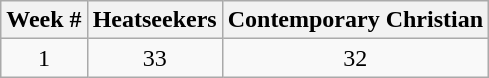<table class="wikitable">
<tr>
<th>Week #</th>
<th>Heatseekers</th>
<th>Contemporary Christian</th>
</tr>
<tr>
<td align="center">1</td>
<td align="center">33</td>
<td align="center">32</td>
</tr>
</table>
